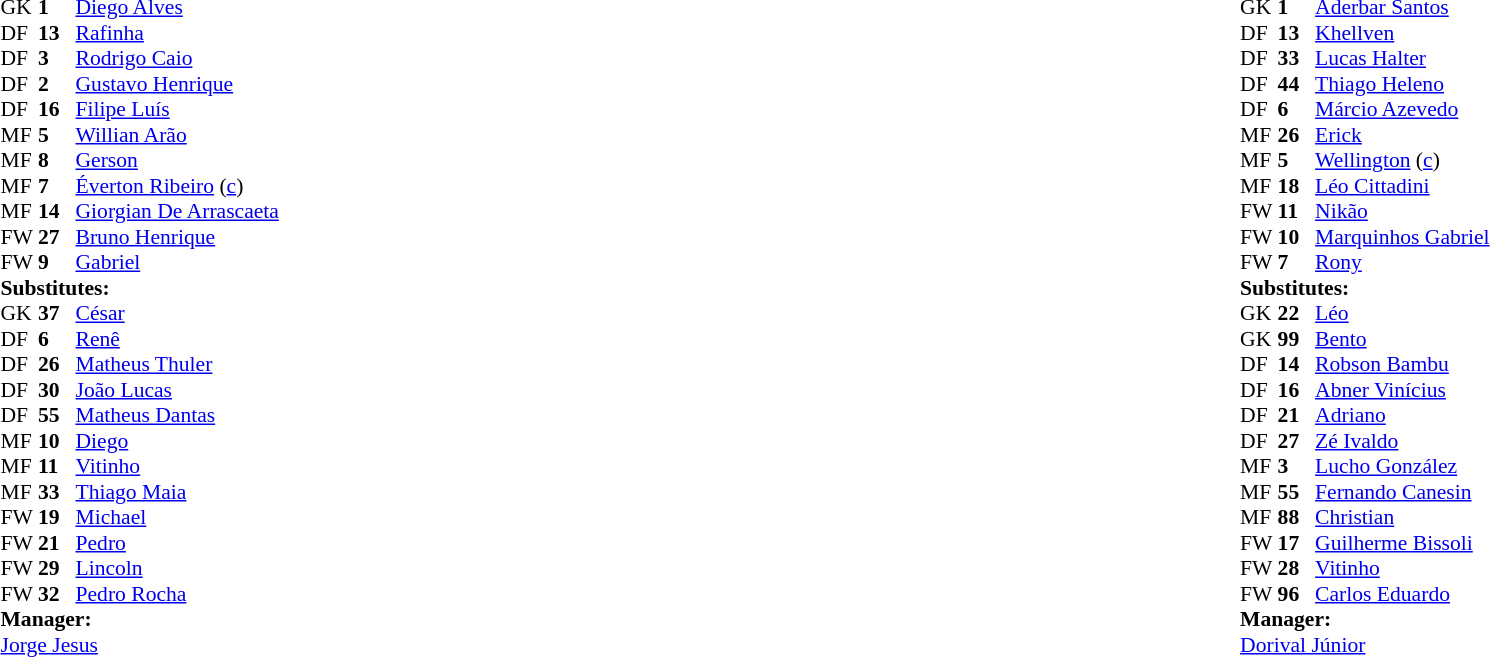<table width="100%">
<tr>
<td style="vertical-align:top; width:40%"><br><table style="font-size: 90%" cellspacing="0" cellpadding="0">
<tr>
<th width=25></th>
<th width=25></th>
</tr>
<tr>
<td>GK</td>
<td><strong>1</strong></td>
<td> <a href='#'>Diego Alves</a></td>
</tr>
<tr>
<td>DF</td>
<td><strong>13</strong></td>
<td> <a href='#'>Rafinha</a></td>
</tr>
<tr>
<td>DF</td>
<td><strong>3</strong></td>
<td> <a href='#'>Rodrigo Caio</a></td>
</tr>
<tr>
<td>DF</td>
<td><strong>2</strong></td>
<td> <a href='#'>Gustavo Henrique</a></td>
</tr>
<tr>
<td>DF</td>
<td><strong>16</strong></td>
<td> <a href='#'>Filipe Luís</a></td>
<td></td>
<td></td>
</tr>
<tr>
<td>MF</td>
<td><strong>5</strong></td>
<td> <a href='#'>Willian Arão</a></td>
</tr>
<tr>
<td>MF</td>
<td><strong>8</strong></td>
<td> <a href='#'>Gerson</a></td>
</tr>
<tr>
<td>MF</td>
<td><strong>7</strong></td>
<td> <a href='#'>Éverton Ribeiro</a> (<a href='#'>c</a>)</td>
<td></td>
<td></td>
</tr>
<tr>
<td>MF</td>
<td><strong>14</strong></td>
<td> <a href='#'>Giorgian De Arrascaeta</a></td>
<td></td>
<td></td>
</tr>
<tr>
<td>FW</td>
<td><strong>27</strong></td>
<td> <a href='#'>Bruno Henrique</a></td>
</tr>
<tr>
<td>FW</td>
<td><strong>9</strong></td>
<td> <a href='#'>Gabriel</a></td>
</tr>
<tr>
<td colspan=3><strong>Substitutes:</strong></td>
</tr>
<tr>
<td>GK</td>
<td><strong>37</strong></td>
<td> <a href='#'>César</a></td>
</tr>
<tr>
<td>DF</td>
<td><strong>6</strong></td>
<td> <a href='#'>Renê</a></td>
<td></td>
<td></td>
</tr>
<tr>
<td>DF</td>
<td><strong>26</strong></td>
<td> <a href='#'>Matheus Thuler</a></td>
</tr>
<tr>
<td>DF</td>
<td><strong>30</strong></td>
<td> <a href='#'>João Lucas</a></td>
</tr>
<tr>
<td>DF</td>
<td><strong>55</strong></td>
<td> <a href='#'>Matheus Dantas</a></td>
</tr>
<tr>
<td>MF</td>
<td><strong>10</strong></td>
<td> <a href='#'>Diego</a></td>
<td></td>
<td></td>
</tr>
<tr>
<td>MF</td>
<td><strong>11</strong></td>
<td> <a href='#'>Vitinho</a></td>
</tr>
<tr>
<td>MF</td>
<td><strong>33</strong></td>
<td> <a href='#'>Thiago Maia</a></td>
</tr>
<tr>
<td>FW</td>
<td><strong>19</strong></td>
<td> <a href='#'>Michael</a></td>
<td></td>
<td></td>
</tr>
<tr>
<td>FW</td>
<td><strong>21</strong></td>
<td> <a href='#'>Pedro</a></td>
</tr>
<tr>
<td>FW</td>
<td><strong>29</strong></td>
<td> <a href='#'>Lincoln</a></td>
</tr>
<tr>
<td>FW</td>
<td><strong>32</strong></td>
<td> <a href='#'>Pedro Rocha</a></td>
</tr>
<tr>
<td colspan=3><strong>Manager:</strong></td>
</tr>
<tr>
<td colspan="4"> <a href='#'>Jorge Jesus</a></td>
</tr>
</table>
</td>
<td style="vertical-align:top; width:50%"><br><table cellspacing="0" cellpadding="0" style="font-size:90%; margin:auto">
<tr>
<th width=25></th>
<th width=25></th>
</tr>
<tr>
<td>GK</td>
<td><strong>1</strong></td>
<td> <a href='#'>Aderbar Santos</a></td>
</tr>
<tr>
<td>DF</td>
<td><strong>13</strong></td>
<td> <a href='#'>Khellven</a></td>
<td></td>
<td></td>
</tr>
<tr>
<td>DF</td>
<td><strong>33</strong></td>
<td> <a href='#'>Lucas Halter</a></td>
</tr>
<tr>
<td>DF</td>
<td><strong>44</strong></td>
<td> <a href='#'>Thiago Heleno</a></td>
</tr>
<tr>
<td>DF</td>
<td><strong>6</strong></td>
<td> <a href='#'>Márcio Azevedo</a></td>
<td></td>
<td></td>
</tr>
<tr>
<td>MF</td>
<td><strong>26</strong></td>
<td> <a href='#'>Erick</a></td>
<td></td>
</tr>
<tr>
<td>MF</td>
<td><strong>5</strong></td>
<td> <a href='#'>Wellington</a> (<a href='#'>c</a>)</td>
</tr>
<tr>
<td>MF</td>
<td><strong>18</strong></td>
<td> <a href='#'>Léo Cittadini</a></td>
<td></td>
<td></td>
</tr>
<tr>
<td>FW</td>
<td><strong>11</strong></td>
<td> <a href='#'>Nikão</a></td>
<td></td>
</tr>
<tr>
<td>FW</td>
<td><strong>10</strong></td>
<td> <a href='#'>Marquinhos Gabriel</a></td>
</tr>
<tr>
<td>FW</td>
<td><strong>7</strong></td>
<td> <a href='#'>Rony</a></td>
</tr>
<tr>
<td colspan=3><strong>Substitutes:</strong></td>
</tr>
<tr>
<td>GK</td>
<td><strong>22</strong></td>
<td> <a href='#'>Léo</a></td>
</tr>
<tr>
<td>GK</td>
<td><strong>99</strong></td>
<td> <a href='#'>Bento</a></td>
</tr>
<tr>
<td>DF</td>
<td><strong>14</strong></td>
<td> <a href='#'>Robson Bambu</a></td>
</tr>
<tr>
<td>DF</td>
<td><strong>16</strong></td>
<td> <a href='#'>Abner Vinícius</a></td>
<td></td>
<td></td>
</tr>
<tr>
<td>DF</td>
<td><strong>21</strong></td>
<td> <a href='#'>Adriano</a></td>
</tr>
<tr>
<td>DF</td>
<td><strong>27</strong></td>
<td> <a href='#'>Zé Ivaldo</a></td>
</tr>
<tr>
<td>MF</td>
<td><strong>3</strong></td>
<td> <a href='#'>Lucho González</a></td>
</tr>
<tr>
<td>MF</td>
<td><strong>55</strong></td>
<td> <a href='#'>Fernando Canesin</a></td>
<td></td>
<td></td>
</tr>
<tr>
<td>MF</td>
<td><strong>88</strong></td>
<td> <a href='#'>Christian</a></td>
</tr>
<tr>
<td>FW</td>
<td><strong>17</strong></td>
<td> <a href='#'>Guilherme Bissoli</a></td>
<td></td>
<td></td>
</tr>
<tr>
<td>FW</td>
<td><strong>28</strong></td>
<td> <a href='#'>Vitinho</a></td>
</tr>
<tr>
<td>FW</td>
<td><strong>96</strong></td>
<td> <a href='#'>Carlos Eduardo</a></td>
</tr>
<tr>
<td colspan=3><strong>Manager:</strong></td>
</tr>
<tr>
<td colspan="4"> <a href='#'>Dorival Júnior</a></td>
</tr>
</table>
</td>
</tr>
</table>
